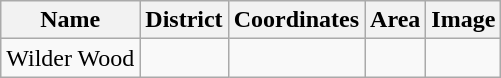<table class="wikitable">
<tr>
<th>Name</th>
<th>District</th>
<th>Coordinates</th>
<th>Area</th>
<th>Image</th>
</tr>
<tr>
<td>Wilder Wood</td>
<td></td>
<td></td>
<td></td>
<td></td>
</tr>
</table>
